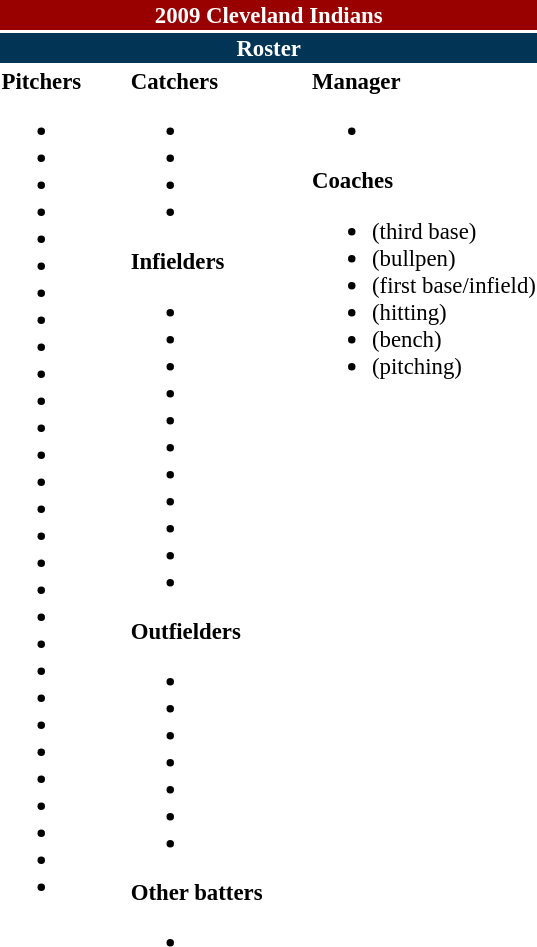<table class="toccolours" style="font-size: 95%;">
<tr>
<th colspan="10" style="background-color: #990000; color: white; text-align: center;">2009 Cleveland Indians</th>
</tr>
<tr>
<td colspan="10" style="background-color: #023456; color: #FFFFFF; text-align: center;"><strong>Roster</strong></td>
</tr>
<tr>
<td valign="top"><strong>Pitchers</strong><br><ul><li></li><li></li><li></li><li></li><li></li><li></li><li></li><li></li><li></li><li></li><li></li><li></li><li></li><li></li><li></li><li></li><li></li><li></li><li></li><li></li><li></li><li></li><li></li><li></li><li></li><li></li><li></li><li></li><li></li></ul></td>
<td width="25px"></td>
<td valign="top"><strong>Catchers</strong><br><ul><li></li><li></li><li></li><li></li></ul><strong>Infielders</strong><ul><li></li><li></li><li></li><li></li><li></li><li></li><li></li><li></li><li></li><li></li><li></li></ul><strong>Outfielders</strong><ul><li></li><li></li><li></li><li></li><li></li><li></li><li></li></ul><strong>Other batters</strong><ul><li></li></ul></td>
<td width="25px"></td>
<td valign="top"><strong>Manager</strong><br><ul><li></li></ul><strong>Coaches</strong><ul><li> (third base)</li><li> (bullpen)</li><li> (first base/infield)</li><li> (hitting)</li><li> (bench)</li><li> (pitching)</li></ul></td>
</tr>
</table>
